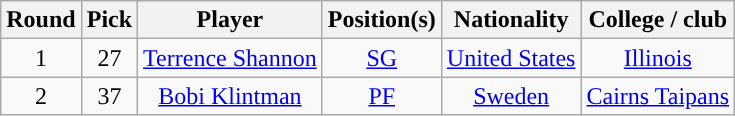<table class="wikitable sortable sortable">
<tr>
<th>Round</th>
<th>Pick</th>
<th>Player</th>
<th>Position(s)</th>
<th>Nationality</th>
<th>College / club</th>
</tr>
<tr style="text-align: center">
<td>1</td>
<td>27</td>
<td><a href='#'>Terrence Shannon</a></td>
<td><a href='#'>SG</a></td>
<td> <a href='#'>United States</a></td>
<td><a href='#'>Illinois</a></td>
</tr>
<tr style="text-align: center">
<td>2</td>
<td>37</td>
<td><a href='#'>Bobi Klintman</a></td>
<td><a href='#'>PF</a></td>
<td> <a href='#'>Sweden</a></td>
<td><a href='#'>Cairns Taipans</a> </td>
</tr>
</table>
